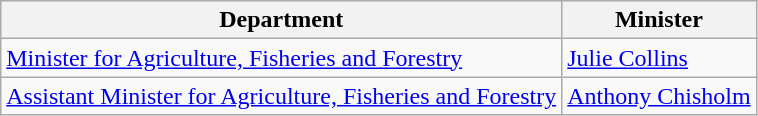<table class="wikitable">
<tr>
<th>Department</th>
<th>Minister</th>
</tr>
<tr>
<td><a href='#'>Minister for Agriculture, Fisheries and Forestry</a></td>
<td><a href='#'>Julie Collins</a></td>
</tr>
<tr>
<td><a href='#'>Assistant Minister for Agriculture, Fisheries and Forestry</a></td>
<td><a href='#'>Anthony Chisholm</a></td>
</tr>
</table>
